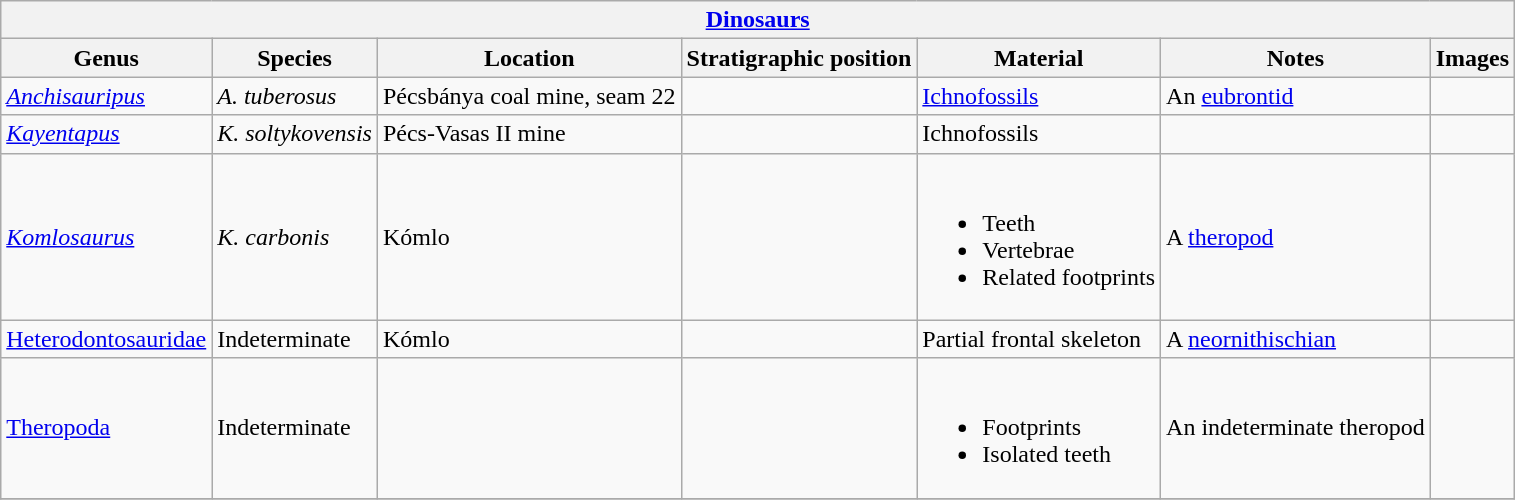<table class="wikitable" align="center">
<tr>
<th colspan="7" align="center"><strong><a href='#'>Dinosaurs</a></strong></th>
</tr>
<tr>
<th>Genus</th>
<th>Species</th>
<th>Location</th>
<th>Stratigraphic position</th>
<th>Material</th>
<th>Notes</th>
<th>Images</th>
</tr>
<tr>
<td><em><a href='#'>Anchisauripus</a></em></td>
<td><em>A. tuberosus</em></td>
<td>Pécsbánya coal mine, seam 22</td>
<td></td>
<td><a href='#'>Ichnofossils</a></td>
<td>An <a href='#'>eubrontid</a></td>
<td></td>
</tr>
<tr>
<td><em><a href='#'>Kayentapus</a></em></td>
<td><em>K. soltykovensis</em></td>
<td>Pécs-Vasas II mine</td>
<td></td>
<td>Ichnofossils</td>
<td></td>
<td></td>
</tr>
<tr>
<td><em><a href='#'>Komlosaurus</a></em></td>
<td><em>K. carbonis</em></td>
<td>Kómlo</td>
<td></td>
<td><br><ul><li>Teeth</li><li>Vertebrae</li><li>Related footprints</li></ul></td>
<td>A <a href='#'>theropod</a></td>
<td></td>
</tr>
<tr>
<td><a href='#'>Heterodontosauridae</a></td>
<td>Indeterminate</td>
<td>Kómlo</td>
<td></td>
<td>Partial frontal skeleton</td>
<td>A <a href='#'>neornithischian</a></td>
<td></td>
</tr>
<tr>
<td><a href='#'>Theropoda</a></td>
<td>Indeterminate</td>
<td></td>
<td></td>
<td><br><ul><li>Footprints</li><li>Isolated teeth</li></ul></td>
<td>An indeterminate theropod</td>
<td></td>
</tr>
<tr>
</tr>
</table>
